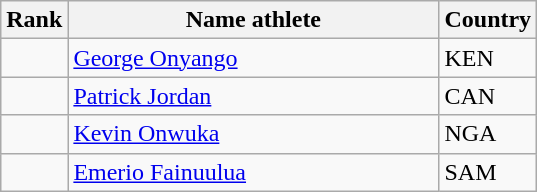<table class="wikitable">
<tr>
<th>Rank</th>
<th align="left" style="width: 15em">Name athlete</th>
<th>Country</th>
</tr>
<tr>
<td align="center"></td>
<td><a href='#'>George Onyango</a></td>
<td> KEN</td>
</tr>
<tr>
<td align="center"></td>
<td><a href='#'>Patrick Jordan</a></td>
<td> CAN</td>
</tr>
<tr>
<td align="center"></td>
<td><a href='#'>Kevin Onwuka</a></td>
<td> NGA</td>
</tr>
<tr>
<td align="center"></td>
<td><a href='#'>Emerio Fainuulua</a></td>
<td> SAM</td>
</tr>
</table>
